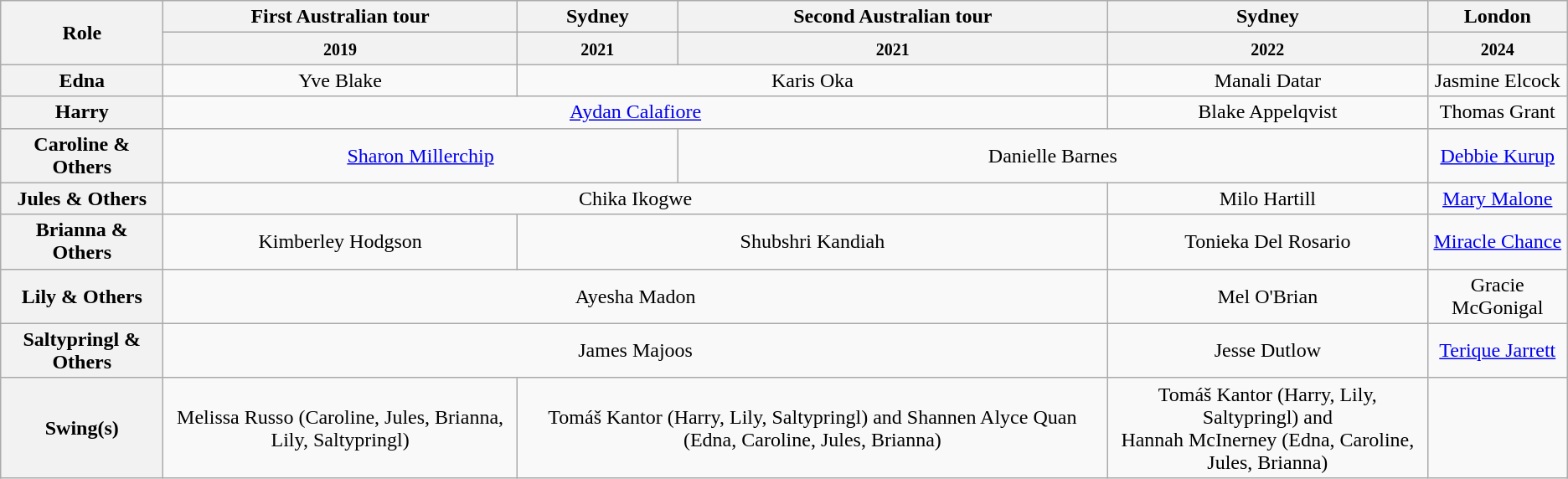<table class="wikitable" style="text-align: center">
<tr>
<th rowspan="2">Role</th>
<th>First Australian tour</th>
<th>Sydney</th>
<th>Second Australian tour</th>
<th><strong>Sydney</strong></th>
<th>London</th>
</tr>
<tr>
<th><small>2019</small></th>
<th><small>2021</small></th>
<th><small>2021</small></th>
<th><small>2022</small></th>
<th><small>2024</small></th>
</tr>
<tr>
<th>Edna</th>
<td>Yve Blake</td>
<td colspan="2">Karis Oka</td>
<td>Manali Datar</td>
<td>Jasmine Elcock</td>
</tr>
<tr>
<th>Harry</th>
<td colspan="3"><a href='#'>Aydan Calafiore</a></td>
<td>Blake Appelqvist</td>
<td>Thomas Grant</td>
</tr>
<tr>
<th>Caroline & Others</th>
<td colspan="2"><a href='#'>Sharon Millerchip</a></td>
<td colspan="2">Danielle Barnes</td>
<td><a href='#'>Debbie Kurup</a></td>
</tr>
<tr>
<th>Jules & Others</th>
<td colspan="3">Chika Ikogwe</td>
<td>Milo Hartill</td>
<td><a href='#'>Mary Malone</a></td>
</tr>
<tr>
<th>Brianna & Others</th>
<td>Kimberley Hodgson</td>
<td colspan="2">Shubshri Kandiah</td>
<td>Tonieka Del Rosario</td>
<td><a href='#'>Miracle Chance</a></td>
</tr>
<tr>
<th>Lily & Others</th>
<td colspan="3">Ayesha Madon</td>
<td>Mel O'Brian</td>
<td>Gracie McGonigal</td>
</tr>
<tr>
<th>Saltypringl & Others</th>
<td colspan="3">James Majoos</td>
<td>Jesse Dutlow</td>
<td><a href='#'>Terique Jarrett</a></td>
</tr>
<tr>
<th>Swing(s)</th>
<td>Melissa Russo (Caroline, Jules, Brianna, Lily, Saltypringl)</td>
<td colspan="2">Tomáš Kantor (Harry, Lily, Saltypringl) and Shannen Alyce Quan (Edna, Caroline, Jules, Brianna)</td>
<td>Tomáš Kantor (Harry, Lily, Saltypringl) and<br>Hannah McInerney (Edna, Caroline, Jules, Brianna)</td>
<td></td>
</tr>
</table>
